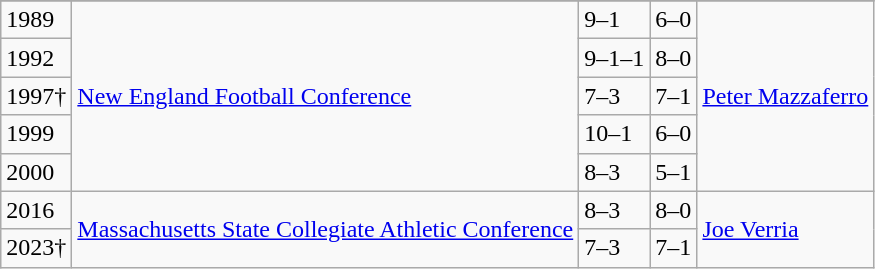<table class="wikitable">
<tr>
</tr>
<tr>
<td>1989</td>
<td rowspan=5><a href='#'>New England Football Conference</a></td>
<td>9–1</td>
<td>6–0</td>
<td rowspan=5><a href='#'>Peter Mazzaferro</a></td>
</tr>
<tr>
<td>1992</td>
<td>9–1–1</td>
<td>8–0</td>
</tr>
<tr>
<td>1997†</td>
<td>7–3</td>
<td>7–1</td>
</tr>
<tr>
<td>1999</td>
<td>10–1</td>
<td>6–0</td>
</tr>
<tr>
<td>2000</td>
<td>8–3</td>
<td>5–1</td>
</tr>
<tr>
<td>2016</td>
<td rowspan=2><a href='#'>Massachusetts State Collegiate Athletic Conference</a></td>
<td>8–3</td>
<td>8–0</td>
<td rowspan=2><a href='#'>Joe Verria</a></td>
</tr>
<tr>
<td>2023†</td>
<td>7–3</td>
<td>7–1</td>
</tr>
</table>
